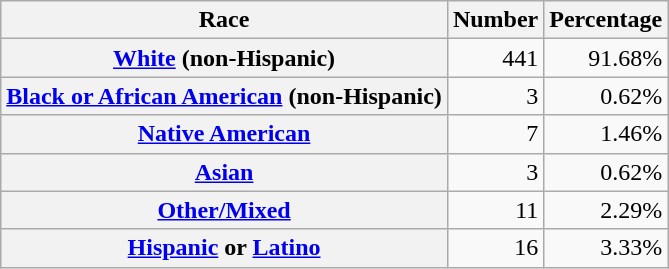<table class="wikitable" style="text-align:right">
<tr>
<th scope="col">Race</th>
<th scope="col">Number</th>
<th scope="col">Percentage</th>
</tr>
<tr>
<th scope="row"><a href='#'>White</a> (non-Hispanic)</th>
<td>441</td>
<td>91.68%</td>
</tr>
<tr>
<th scope="row"><a href='#'>Black or African American</a> (non-Hispanic)</th>
<td>3</td>
<td>0.62%</td>
</tr>
<tr>
<th scope="row"><a href='#'>Native American</a></th>
<td>7</td>
<td>1.46%</td>
</tr>
<tr>
<th scope="row"><a href='#'>Asian</a></th>
<td>3</td>
<td>0.62%</td>
</tr>
<tr>
<th scope="row"><a href='#'>Other/Mixed</a></th>
<td>11</td>
<td>2.29%</td>
</tr>
<tr>
<th scope="row"><a href='#'>Hispanic</a> or <a href='#'>Latino</a></th>
<td>16</td>
<td>3.33%</td>
</tr>
</table>
